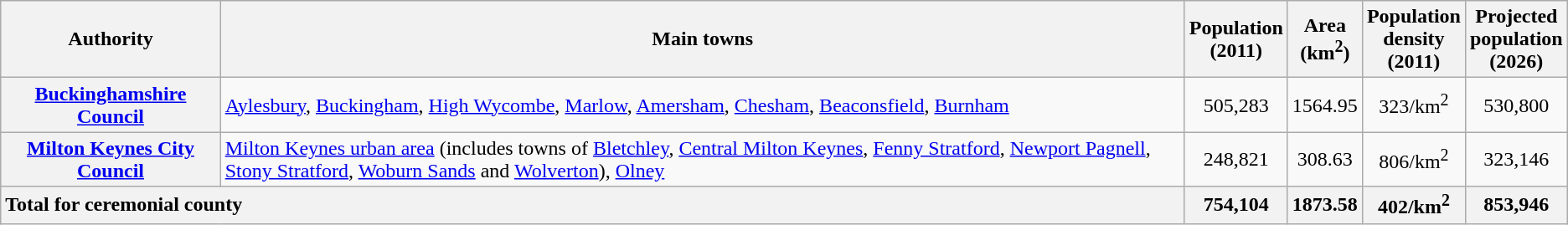<table class="wikitable" align="center">
<tr>
<th>Authority</th>
<th>Main towns</th>
<th>Population<br>(2011)</th>
<th>Area<br>(km<sup>2</sup>)</th>
<th>Population<br>density<br>(2011)</th>
<th>Projected<br>population<br>(2026)</th>
</tr>
<tr>
<th><a href='#'>Buckinghamshire Council</a></th>
<td><a href='#'>Aylesbury</a>, <a href='#'>Buckingham</a>, <a href='#'>High Wycombe</a>, <a href='#'>Marlow</a>, <a href='#'>Amersham</a>, <a href='#'>Chesham</a>, <a href='#'>Beaconsfield</a>, <a href='#'>Burnham</a></td>
<td style="text-align:center">505,283</td>
<td style="text-align:center">1564.95</td>
<td style="text-align:center">323/km<sup>2</sup></td>
<td style="text-align:center">530,800</td>
</tr>
<tr>
<th><a href='#'>Milton Keynes City Council</a></th>
<td><a href='#'>Milton Keynes urban area</a> (includes towns of <a href='#'>Bletchley</a>, <a href='#'>Central Milton Keynes</a>, <a href='#'>Fenny Stratford</a>, <a href='#'>Newport Pagnell</a>, <a href='#'>Stony Stratford</a>, <a href='#'>Woburn Sands</a> and <a href='#'>Wolverton</a>), <a href='#'>Olney</a></td>
<td style="text-align:center">248,821</td>
<td style="text-align:center">308.63</td>
<td style="text-align:center">806/km<sup>2</sup></td>
<td style="text-align:center">323,146</td>
</tr>
<tr>
<th colspan="2" style="text-align:left">Total for ceremonial county</th>
<th>754,104</th>
<th>1873.58</th>
<th>402/km<sup>2</sup></th>
<th>853,946</th>
</tr>
</table>
